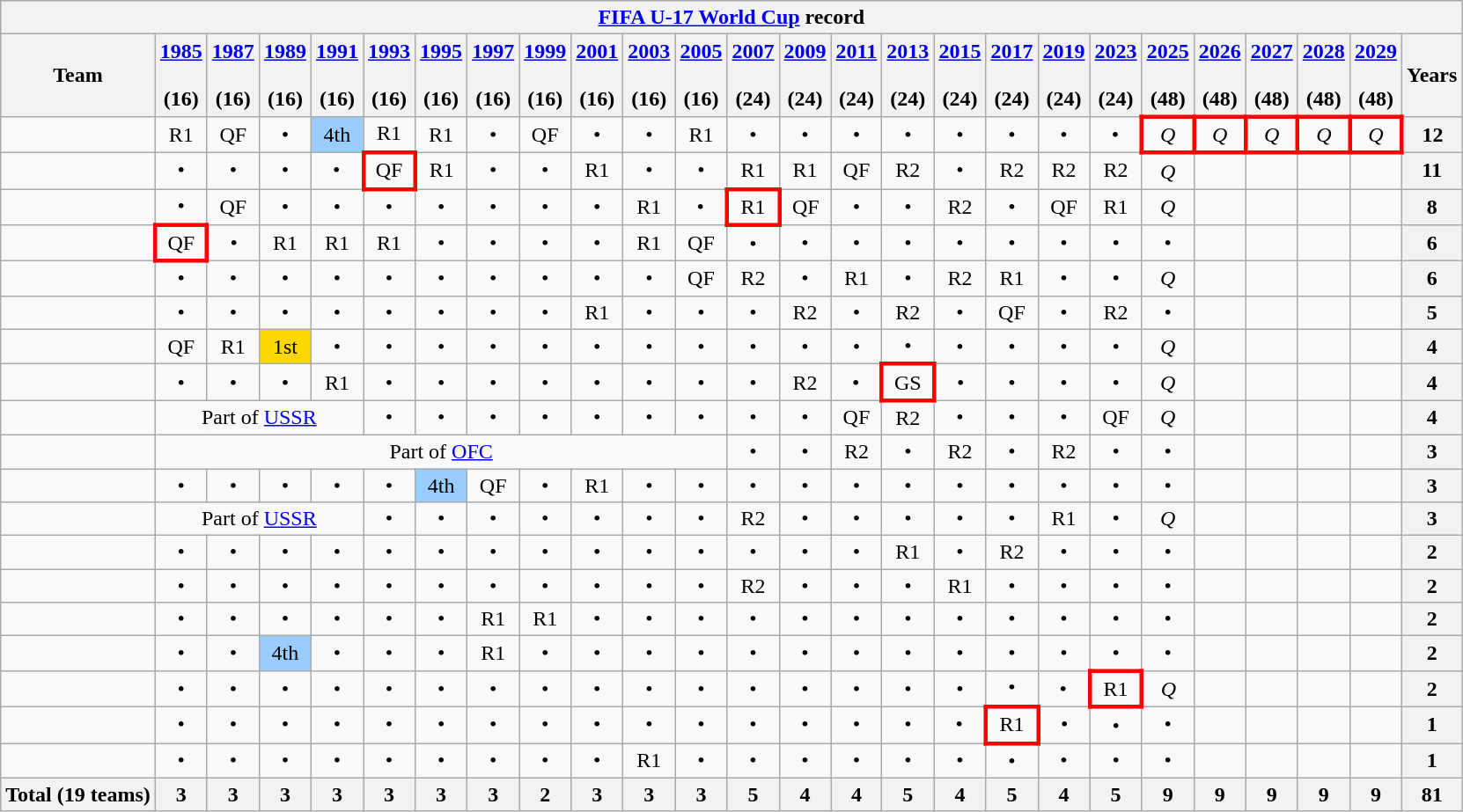<table class="wikitable" style="text-align:center;">
<tr style="background:#cccccc;" align=center>
<th colspan=26><a href='#'>FIFA U-17 World Cup</a> record</th>
</tr>
<tr>
<th>Team</th>
<th><a href='#'>1985</a><br><br>(16)</th>
<th><a href='#'>1987</a><br><br>(16)</th>
<th><a href='#'>1989</a><br><br>(16)</th>
<th><a href='#'>1991</a><br><br>(16)</th>
<th><a href='#'>1993</a><br><br>(16)</th>
<th><a href='#'>1995</a><br><br>(16)</th>
<th><a href='#'>1997</a><br><br>(16)</th>
<th><a href='#'>1999</a><br><br>(16)</th>
<th><a href='#'>2001</a><br><br>(16)</th>
<th><a href='#'>2003</a><br><br>(16)</th>
<th><a href='#'>2005</a><br><br>(16)</th>
<th><a href='#'>2007</a><br><br>(24)</th>
<th><a href='#'>2009</a><br><br>(24)</th>
<th><a href='#'>2011</a><br><br>(24)</th>
<th><a href='#'>2013</a><br><br>(24)</th>
<th><a href='#'>2015</a><br><br>(24)</th>
<th><a href='#'>2017</a><br><br>(24)</th>
<th><a href='#'>2019</a><br><br>(24)</th>
<th><a href='#'>2023</a><br><br>(24)</th>
<th><a href='#'>2025</a><br><br>(48)</th>
<th><a href='#'>2026</a><br><br>(48)</th>
<th><a href='#'>2027</a><br><br>(48)</th>
<th><a href='#'>2028</a><br><br>(48)</th>
<th><a href='#'>2029</a><br><br>(48)</th>
<th>Years</th>
</tr>
<tr>
<td align=left></td>
<td>R1</td>
<td>QF</td>
<td>•</td>
<td bgcolor=#9acdff>4th</td>
<td>R1</td>
<td>R1</td>
<td>•</td>
<td>QF</td>
<td>•</td>
<td>•</td>
<td>R1</td>
<td>•</td>
<td>•</td>
<td>•</td>
<td>•</td>
<td>•</td>
<td>•</td>
<td>•</td>
<td>•</td>
<td style="border:3px solid red"><em>Q</em></td>
<td style="border:3px solid red"><em>Q</em></td>
<td style="border:3px solid red"><em>Q</em></td>
<td style="border:3px solid red"><em>Q</em></td>
<td style="border:3px solid red"><em>Q</em></td>
<th>12</th>
</tr>
<tr>
<td align=left></td>
<td>•</td>
<td>•</td>
<td>•</td>
<td>•</td>
<td style="border:3px solid red">QF</td>
<td>R1</td>
<td>•</td>
<td>•</td>
<td>R1</td>
<td>•</td>
<td>•</td>
<td>R1</td>
<td>R1</td>
<td>QF</td>
<td>R2</td>
<td>•</td>
<td>R2</td>
<td>R2</td>
<td>R2</td>
<td><em>Q</em></td>
<td></td>
<td></td>
<td></td>
<td></td>
<th>11</th>
</tr>
<tr>
<td align=left></td>
<td>•</td>
<td>QF</td>
<td>•</td>
<td>•</td>
<td>•</td>
<td>•</td>
<td>•</td>
<td>•</td>
<td>•</td>
<td>R1</td>
<td>•</td>
<td style="border:3px solid red">R1</td>
<td>QF</td>
<td>•</td>
<td>•</td>
<td>R2</td>
<td>•</td>
<td>QF</td>
<td>R1</td>
<td><em>Q</em></td>
<td></td>
<td></td>
<td></td>
<td></td>
<th>8</th>
</tr>
<tr>
<td align=left></td>
<td style="border:3px solid red">QF</td>
<td>•</td>
<td>R1</td>
<td>R1</td>
<td>R1</td>
<td>•</td>
<td>•</td>
<td>•</td>
<td>•</td>
<td>R1</td>
<td>QF</td>
<td>•</td>
<td>•</td>
<td>•</td>
<td>•</td>
<td>•</td>
<td>•</td>
<td>•</td>
<td>•</td>
<td>•</td>
<td></td>
<td></td>
<td></td>
<td></td>
<th>6</th>
</tr>
<tr>
<td align=left></td>
<td>•</td>
<td>•</td>
<td>•</td>
<td>•</td>
<td>•</td>
<td>•</td>
<td>•</td>
<td>•</td>
<td>•</td>
<td>•</td>
<td>QF</td>
<td>R2</td>
<td>•</td>
<td>R1</td>
<td>•</td>
<td>R2</td>
<td>R1</td>
<td>•</td>
<td>•</td>
<td><em>Q</em></td>
<td></td>
<td></td>
<td></td>
<td></td>
<th>6</th>
</tr>
<tr>
<td align=left></td>
<td>•</td>
<td>•</td>
<td>•</td>
<td>•</td>
<td>•</td>
<td>•</td>
<td>•</td>
<td>•</td>
<td>R1</td>
<td>•</td>
<td>•</td>
<td>•</td>
<td>R2</td>
<td>•</td>
<td>R2</td>
<td>•</td>
<td>QF</td>
<td>•</td>
<td>R2</td>
<td>•</td>
<td></td>
<td></td>
<td></td>
<td></td>
<th>5</th>
</tr>
<tr>
<td align=left></td>
<td>QF</td>
<td>R1</td>
<td bgcolor=gold>1st</td>
<td>•</td>
<td>•</td>
<td>•</td>
<td>•</td>
<td>•</td>
<td>•</td>
<td>•</td>
<td>•</td>
<td>•</td>
<td>•</td>
<td>•</td>
<td>•</td>
<td>•</td>
<td>•</td>
<td>•</td>
<td>•</td>
<td><em>Q</em></td>
<td></td>
<td></td>
<td></td>
<td></td>
<th>4</th>
</tr>
<tr>
<td align=left></td>
<td>•</td>
<td>•</td>
<td>•</td>
<td>R1</td>
<td>•</td>
<td>•</td>
<td>•</td>
<td>•</td>
<td>•</td>
<td>•</td>
<td>•</td>
<td>•</td>
<td>R2</td>
<td>•</td>
<td style="border:3px solid red">GS</td>
<td>•</td>
<td>•</td>
<td>•</td>
<td>•</td>
<td><em>Q</em></td>
<td></td>
<td></td>
<td></td>
<td></td>
<th>4</th>
</tr>
<tr>
<td align=left></td>
<td colspan=4>Part of <a href='#'>USSR</a></td>
<td>•</td>
<td>•</td>
<td>•</td>
<td>•</td>
<td>•</td>
<td>•</td>
<td>•</td>
<td>•</td>
<td>•</td>
<td>QF</td>
<td>R2</td>
<td>•</td>
<td>•</td>
<td>•</td>
<td>QF</td>
<td><em>Q</em></td>
<td></td>
<td></td>
<td></td>
<td></td>
<th>4</th>
</tr>
<tr>
<td align=left></td>
<td colspan=11>Part of <a href='#'>OFC</a></td>
<td>•</td>
<td>•</td>
<td>R2</td>
<td>•</td>
<td>R2</td>
<td>•</td>
<td>R2</td>
<td>•</td>
<td>•</td>
<td></td>
<td></td>
<td></td>
<td></td>
<th>3</th>
</tr>
<tr>
<td align=left></td>
<td>•</td>
<td>•</td>
<td>•</td>
<td>•</td>
<td>•</td>
<td bgcolor=#9acdff>4th</td>
<td>QF</td>
<td>•</td>
<td>R1</td>
<td>•</td>
<td>•</td>
<td>•</td>
<td>•</td>
<td>•</td>
<td>•</td>
<td>•</td>
<td>•</td>
<td>•</td>
<td>•</td>
<td>•</td>
<td></td>
<td></td>
<td></td>
<td></td>
<th>3</th>
</tr>
<tr>
<td align=left></td>
<td colspan=4>Part of <a href='#'>USSR</a></td>
<td>•</td>
<td>•</td>
<td>•</td>
<td>•</td>
<td>•</td>
<td>•</td>
<td>•</td>
<td>R2</td>
<td>•</td>
<td>•</td>
<td>•</td>
<td>•</td>
<td>•</td>
<td>R1</td>
<td>•</td>
<td><em>Q</em></td>
<td></td>
<td></td>
<td></td>
<td></td>
<th>3</th>
</tr>
<tr>
<td align=left></td>
<td>•</td>
<td>•</td>
<td>•</td>
<td>•</td>
<td>•</td>
<td>•</td>
<td>•</td>
<td>•</td>
<td>•</td>
<td>•</td>
<td>•</td>
<td>•</td>
<td>•</td>
<td>•</td>
<td>R1</td>
<td>•</td>
<td>R2</td>
<td>•</td>
<td>•</td>
<td>•</td>
<td></td>
<td></td>
<td></td>
<td></td>
<th>2</th>
</tr>
<tr>
<td align=left></td>
<td>•</td>
<td>•</td>
<td>•</td>
<td>•</td>
<td>•</td>
<td>•</td>
<td>•</td>
<td>•</td>
<td>•</td>
<td>•</td>
<td>•</td>
<td>R2</td>
<td>•</td>
<td>•</td>
<td>•</td>
<td>R1</td>
<td>•</td>
<td>•</td>
<td>•</td>
<td>•</td>
<td></td>
<td></td>
<td></td>
<td></td>
<th>2</th>
</tr>
<tr>
<td align=left></td>
<td>•</td>
<td>•</td>
<td>•</td>
<td>•</td>
<td>•</td>
<td>•</td>
<td>R1</td>
<td>R1</td>
<td>•</td>
<td>•</td>
<td>•</td>
<td>•</td>
<td>•</td>
<td>•</td>
<td>•</td>
<td>•</td>
<td>•</td>
<td>•</td>
<td>•</td>
<td>•</td>
<td></td>
<td></td>
<td></td>
<td></td>
<th>2</th>
</tr>
<tr>
<td align=left></td>
<td>•</td>
<td>•</td>
<td bgcolor=#9acdff>4th</td>
<td>•</td>
<td>•</td>
<td>•</td>
<td>R1</td>
<td>•</td>
<td>•</td>
<td>•</td>
<td>•</td>
<td>•</td>
<td>•</td>
<td>•</td>
<td>•</td>
<td>•</td>
<td>•</td>
<td>•</td>
<td>•</td>
<td>•</td>
<td></td>
<td></td>
<td></td>
<td></td>
<th>2</th>
</tr>
<tr>
<td align=left></td>
<td>•</td>
<td>•</td>
<td>•</td>
<td>•</td>
<td>•</td>
<td>•</td>
<td>•</td>
<td>•</td>
<td>•</td>
<td>•</td>
<td>•</td>
<td>•</td>
<td>•</td>
<td>•</td>
<td>•</td>
<td>•</td>
<td>•</td>
<td>•</td>
<td style="border:3px solid red">R1</td>
<td><em>Q</em></td>
<td></td>
<td></td>
<td></td>
<td></td>
<th>2</th>
</tr>
<tr>
<td align=left></td>
<td>•</td>
<td>•</td>
<td>•</td>
<td>•</td>
<td>•</td>
<td>•</td>
<td>•</td>
<td>•</td>
<td>•</td>
<td>•</td>
<td>•</td>
<td>•</td>
<td>•</td>
<td>•</td>
<td>•</td>
<td>•</td>
<td style="border:3px solid red">R1</td>
<td>•</td>
<td>•</td>
<td>•</td>
<td></td>
<td></td>
<td></td>
<td></td>
<th>1</th>
</tr>
<tr>
<td align=left></td>
<td>•</td>
<td>•</td>
<td>•</td>
<td>•</td>
<td>•</td>
<td>•</td>
<td>•</td>
<td>•</td>
<td>•</td>
<td>R1</td>
<td>•</td>
<td>•</td>
<td>•</td>
<td>•</td>
<td>•</td>
<td>•</td>
<td>•</td>
<td>•</td>
<td>•</td>
<td>•</td>
<td></td>
<td></td>
<td></td>
<td></td>
<th>1</th>
</tr>
<tr>
<th align=left>Total (19 teams)</th>
<th>3</th>
<th>3</th>
<th>3</th>
<th>3</th>
<th>3</th>
<th>3</th>
<th>3</th>
<th>2</th>
<th>3</th>
<th>3</th>
<th>3</th>
<th>5</th>
<th>4</th>
<th>4</th>
<th>5</th>
<th>4</th>
<th>5</th>
<th>4</th>
<th>5</th>
<th>9</th>
<th>9</th>
<th>9</th>
<th>9</th>
<th>9</th>
<th>81</th>
</tr>
</table>
